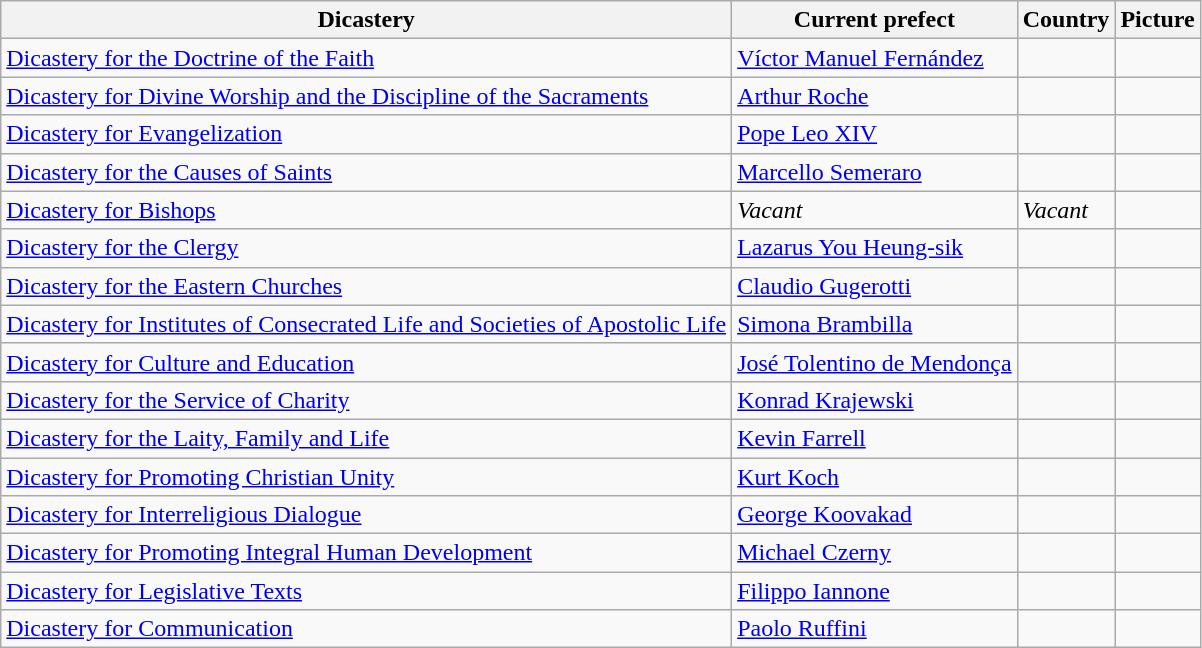<table class="wikitable sortable">
<tr ->
<th>Dicastery</th>
<th>Current prefect</th>
<th>Country</th>
<th>Picture</th>
</tr>
<tr ->
<td><a href='#'>Dicastery for the Doctrine of the Faith</a></td>
<td><a href='#'>Víctor Manuel Fernández</a></td>
<td></td>
<td></td>
</tr>
<tr ->
<td><a href='#'>Dicastery for Divine Worship and the Discipline of the Sacraments</a></td>
<td><a href='#'>Arthur Roche</a></td>
<td></td>
<td></td>
</tr>
<tr ->
<td><a href='#'>Dicastery for Evangelization</a></td>
<td><a href='#'>Pope Leo XIV</a></td>
<td><br></td>
<td></td>
</tr>
<tr ->
<td><a href='#'>Dicastery for the Causes of Saints</a></td>
<td><a href='#'>Marcello Semeraro</a></td>
<td></td>
<td></td>
</tr>
<tr ->
<td><a href='#'>Dicastery for Bishops</a></td>
<td><em>Vacant</em></td>
<td><em>Vacant</em></td>
<td></td>
</tr>
<tr ->
<td><a href='#'>Dicastery for the Clergy</a></td>
<td><a href='#'>Lazarus You Heung-sik</a></td>
<td></td>
<td></td>
</tr>
<tr ->
<td><a href='#'>Dicastery for the Eastern Churches</a></td>
<td><a href='#'>Claudio Gugerotti</a></td>
<td></td>
<td></td>
</tr>
<tr ->
<td><a href='#'>Dicastery for Institutes of Consecrated Life and Societies of Apostolic Life</a></td>
<td><a href='#'>Simona Brambilla</a></td>
<td></td>
<td></td>
</tr>
<tr ->
<td><a href='#'>Dicastery for Culture and Education</a></td>
<td><a href='#'>José Tolentino de Mendonça</a></td>
<td></td>
<td></td>
</tr>
<tr ->
<td><a href='#'>Dicastery for the Service of Charity</a></td>
<td><a href='#'>Konrad Krajewski</a></td>
<td></td>
<td></td>
</tr>
<tr ->
<td><a href='#'>Dicastery for the Laity, Family and Life</a></td>
<td><a href='#'>Kevin Farrell</a></td>
<td></td>
<td></td>
</tr>
<tr ->
<td><a href='#'>Dicastery for Promoting Christian Unity</a></td>
<td><a href='#'>Kurt Koch</a></td>
<td></td>
<td></td>
</tr>
<tr ->
<td><a href='#'>Dicastery for Interreligious Dialogue</a></td>
<td><a href='#'>George Koovakad</a></td>
<td></td>
<td></td>
</tr>
<tr ->
<td><a href='#'>Dicastery for Promoting Integral Human Development</a></td>
<td><a href='#'>Michael Czerny</a></td>
<td><br></td>
<td></td>
</tr>
<tr ->
<td><a href='#'>Dicastery for Legislative Texts</a></td>
<td><a href='#'>Filippo Iannone</a></td>
<td></td>
<td></td>
</tr>
<tr ->
<td><a href='#'>Dicastery for Communication</a></td>
<td><a href='#'>Paolo Ruffini</a></td>
<td></td>
<td></td>
</tr>
</table>
